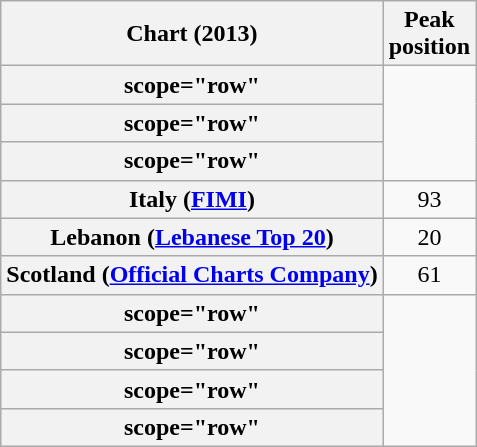<table class="wikitable sortable plainrowheaders">
<tr>
<th scope="col">Chart (2013)</th>
<th scope="col">Peak <br> position</th>
</tr>
<tr>
<th>scope="row"</th>
</tr>
<tr>
<th>scope="row"</th>
</tr>
<tr>
<th>scope="row"</th>
</tr>
<tr>
<th scope="row">Italy (<a href='#'>FIMI</a>)</th>
<td style="text-align:center;">93</td>
</tr>
<tr>
<th scope="row">Lebanon (<a href='#'>Lebanese Top 20</a>)</th>
<td style="text-align:center;">20</td>
</tr>
<tr>
<th scope="row">Scotland (<a href='#'>Official Charts Company</a>)</th>
<td style="text-align:center;">61</td>
</tr>
<tr>
<th>scope="row"</th>
</tr>
<tr>
<th>scope="row"</th>
</tr>
<tr>
<th>scope="row"</th>
</tr>
<tr>
<th>scope="row"</th>
</tr>
</table>
